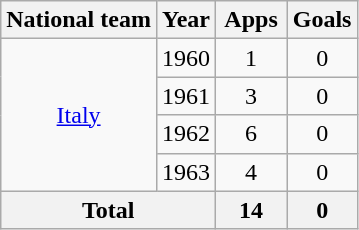<table class="wikitable" style="text-align:center">
<tr>
<th>National team</th>
<th>Year</th>
<th width="40">Apps</th>
<th width="40">Goals</th>
</tr>
<tr>
<td rowspan="4"><a href='#'>Italy</a></td>
<td>1960</td>
<td>1</td>
<td>0</td>
</tr>
<tr>
<td>1961</td>
<td>3</td>
<td>0</td>
</tr>
<tr>
<td>1962</td>
<td>6</td>
<td>0</td>
</tr>
<tr>
<td>1963</td>
<td>4</td>
<td>0</td>
</tr>
<tr>
<th colspan="2">Total</th>
<th>14</th>
<th>0</th>
</tr>
</table>
